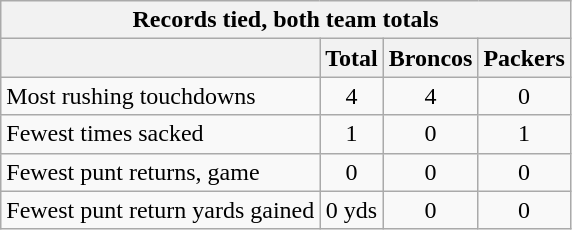<table class="wikitable">
<tr>
<th colspan=4>Records tied, both team totals</th>
</tr>
<tr>
<th></th>
<th>Total</th>
<th>Broncos</th>
<th>Packers</th>
</tr>
<tr align=center>
<td align=left>Most rushing touchdowns</td>
<td>4</td>
<td>4</td>
<td>0</td>
</tr>
<tr align=center>
<td align=left>Fewest times sacked</td>
<td>1</td>
<td>0</td>
<td>1</td>
</tr>
<tr align=center>
<td align=left>Fewest punt returns, game</td>
<td>0</td>
<td>0</td>
<td>0</td>
</tr>
<tr align=center>
<td align=left>Fewest punt return yards gained</td>
<td>0 yds</td>
<td>0</td>
<td>0</td>
</tr>
</table>
